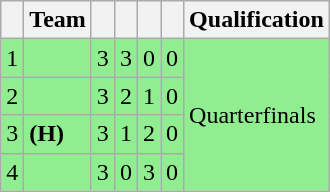<table class="wikitable">
<tr>
<th></th>
<th>Team</th>
<th></th>
<th></th>
<th></th>
<th></th>
<th>Qualification</th>
</tr>
<tr bgcolor=lightgreen>
<td>1</td>
<td></td>
<td>3</td>
<td>3</td>
<td>0</td>
<td>0</td>
<td rowspan=4>Quarterfinals</td>
</tr>
<tr bgcolor=lightgreen>
<td>2</td>
<td></td>
<td>3</td>
<td>2</td>
<td>1</td>
<td>0</td>
</tr>
<tr bgcolor=lightgreen>
<td>3</td>
<td> <strong>(H)</strong></td>
<td>3</td>
<td>1</td>
<td>2</td>
<td>0</td>
</tr>
<tr bgcolor=lightgreen>
<td>4</td>
<td></td>
<td>3</td>
<td>0</td>
<td>3</td>
<td>0</td>
</tr>
</table>
